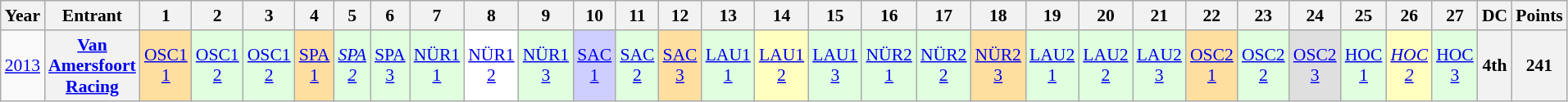<table class="wikitable" style="text-align:center; font-size:90%">
<tr>
<th>Year</th>
<th>Entrant</th>
<th>1</th>
<th>2</th>
<th>3</th>
<th>4</th>
<th>5</th>
<th>6</th>
<th>7</th>
<th>8</th>
<th>9</th>
<th>10</th>
<th>11</th>
<th>12</th>
<th>13</th>
<th>14</th>
<th>15</th>
<th>16</th>
<th>17</th>
<th>18</th>
<th>19</th>
<th>20</th>
<th>21</th>
<th>22</th>
<th>23</th>
<th>24</th>
<th>25</th>
<th>26</th>
<th>27</th>
<th>DC</th>
<th>Points</th>
</tr>
<tr>
<td><a href='#'>2013</a></td>
<th><a href='#'>Van Amersfoort Racing</a></th>
<td style="background:#FFDF9F;"><a href='#'>OSC1<br>1</a><br></td>
<td style="background:#DFFFDF;"><a href='#'>OSC1<br>2</a><br></td>
<td style="background:#DFFFDF;"><a href='#'>OSC1<br>2</a><br></td>
<td style="background:#FFDF9F;"><a href='#'>SPA<br>1</a><br></td>
<td style="background:#DFFFDF;"><em><a href='#'>SPA<br>2</a></em><br></td>
<td style="background:#DFFFDF;"><a href='#'>SPA<br>3</a><br></td>
<td style="background:#DFFFDF;"><a href='#'>NÜR1<br>1</a><br></td>
<td style="background:#FFFFFF;"><a href='#'>NÜR1<br>2</a><br></td>
<td style="background:#DFFFDF;"><a href='#'>NÜR1<br>3</a><br></td>
<td style="background:#CFCFFF;"><a href='#'>SAC<br>1</a><br></td>
<td style="background:#DFFFDF;"><a href='#'>SAC<br>2</a><br></td>
<td style="background:#FFDF9F;"><a href='#'>SAC<br>3</a><br></td>
<td style="background:#DFFFDF;"><a href='#'>LAU1<br>1</a><br></td>
<td style="background:#FFFFBF;"><a href='#'>LAU1<br>2</a><br></td>
<td style="background:#DFFFDF;"><a href='#'>LAU1<br>3</a><br></td>
<td style="background:#DFFFDF;"><a href='#'>NÜR2<br>1</a><br></td>
<td style="background:#DFFFDF;"><a href='#'>NÜR2<br>2</a><br></td>
<td style="background:#FFDF9F;"><a href='#'>NÜR2<br>3</a><br></td>
<td style="background:#DFFFDF;"><a href='#'>LAU2<br>1</a><br></td>
<td style="background:#DFFFDF;"><a href='#'>LAU2<br>2</a><br></td>
<td style="background:#DFFFDF;"><a href='#'>LAU2<br>3</a><br></td>
<td style="background:#FFDF9F;"><a href='#'>OSC2<br>1</a><br></td>
<td style="background:#DFFFDF;"><a href='#'>OSC2<br>2</a><br></td>
<td style="background:#DFDFDF;"><a href='#'>OSC2<br>3</a><br></td>
<td style="background:#DFFFDF;"><a href='#'>HOC<br>1</a><br></td>
<td style="background:#FFFFBF;"><em><a href='#'>HOC<br>2</a></em><br></td>
<td style="background:#DFFFDF;"><a href='#'>HOC<br>3</a><br></td>
<th>4th</th>
<th>241</th>
</tr>
</table>
